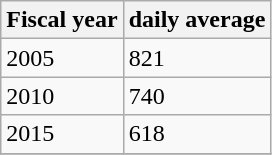<table class="wikitable">
<tr>
<th>Fiscal year</th>
<th>daily average</th>
</tr>
<tr>
<td>2005</td>
<td>821</td>
</tr>
<tr>
<td>2010</td>
<td>740</td>
</tr>
<tr>
<td>2015</td>
<td>618</td>
</tr>
<tr>
</tr>
</table>
